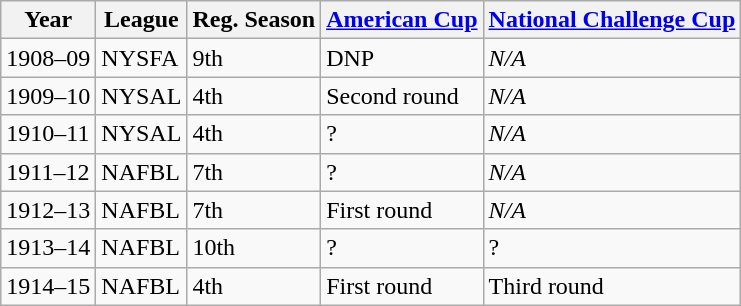<table class="wikitable">
<tr>
<th>Year</th>
<th>League</th>
<th>Reg. Season</th>
<th><a href='#'>American Cup</a></th>
<th><a href='#'>National Challenge Cup</a></th>
</tr>
<tr>
<td>1908–09</td>
<td>NYSFA</td>
<td>9th</td>
<td>DNP</td>
<td><em>N/A</em></td>
</tr>
<tr>
<td>1909–10</td>
<td>NYSAL</td>
<td>4th</td>
<td>Second round</td>
<td><em>N/A</em></td>
</tr>
<tr>
<td>1910–11</td>
<td>NYSAL</td>
<td>4th</td>
<td>?</td>
<td><em>N/A</em></td>
</tr>
<tr>
<td>1911–12</td>
<td>NAFBL</td>
<td>7th</td>
<td>?</td>
<td><em>N/A</em></td>
</tr>
<tr>
<td>1912–13</td>
<td>NAFBL</td>
<td>7th</td>
<td>First round</td>
<td><em>N/A</em></td>
</tr>
<tr>
<td>1913–14</td>
<td>NAFBL</td>
<td>10th</td>
<td>?</td>
<td>?</td>
</tr>
<tr>
<td>1914–15</td>
<td>NAFBL</td>
<td>4th</td>
<td>First round</td>
<td>Third round</td>
</tr>
</table>
